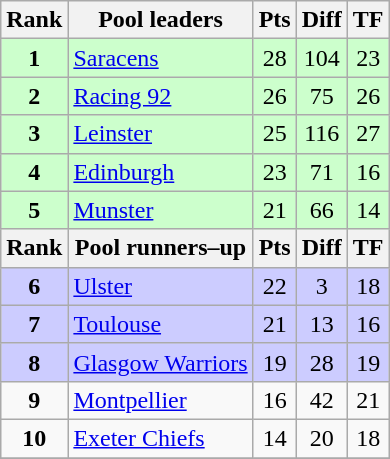<table class="wikitable" style="text-align: center;">
<tr>
<th>Rank</th>
<th>Pool leaders</th>
<th>Pts</th>
<th>Diff</th>
<th>TF</th>
</tr>
<tr bgcolor="#ccffcc">
<td><strong>1</strong></td>
<td align=left> <a href='#'>Saracens</a></td>
<td>28</td>
<td>104</td>
<td>23</td>
</tr>
<tr bgcolor="#ccffcc">
<td><strong>2</strong></td>
<td align=left> <a href='#'>Racing 92</a></td>
<td>26</td>
<td>75</td>
<td>26</td>
</tr>
<tr bgcolor="#ccffcc">
<td><strong>3</strong></td>
<td align=left> <a href='#'>Leinster</a></td>
<td>25</td>
<td>116</td>
<td>27</td>
</tr>
<tr bgcolor="#ccffcc">
<td><strong>4</strong></td>
<td align=left> <a href='#'>Edinburgh</a></td>
<td>23</td>
<td>71</td>
<td>16</td>
</tr>
<tr bgcolor="#ccffcc">
<td><strong>5</strong></td>
<td align=left> <a href='#'>Munster</a></td>
<td>21</td>
<td>66</td>
<td>14</td>
</tr>
<tr>
<th>Rank</th>
<th>Pool runners–up</th>
<th>Pts</th>
<th>Diff</th>
<th>TF</th>
</tr>
<tr bgcolor="#ccccff">
<td><strong>6</strong></td>
<td align=left> <a href='#'>Ulster</a></td>
<td>22</td>
<td>3</td>
<td>18</td>
</tr>
<tr bgcolor="#ccccff">
<td><strong>7</strong></td>
<td align=left> <a href='#'>Toulouse</a></td>
<td>21</td>
<td>13</td>
<td>16</td>
</tr>
<tr bgcolor="#ccccff">
<td><strong>8</strong></td>
<td align=left> <a href='#'>Glasgow Warriors</a></td>
<td>19</td>
<td>28</td>
<td>19</td>
</tr>
<tr>
<td><strong>9</strong></td>
<td align=left> <a href='#'>Montpellier</a></td>
<td>16</td>
<td>42</td>
<td>21</td>
</tr>
<tr>
<td><strong>10</strong></td>
<td align=left> <a href='#'>Exeter Chiefs</a></td>
<td>14</td>
<td>20</td>
<td>18</td>
</tr>
<tr>
</tr>
</table>
